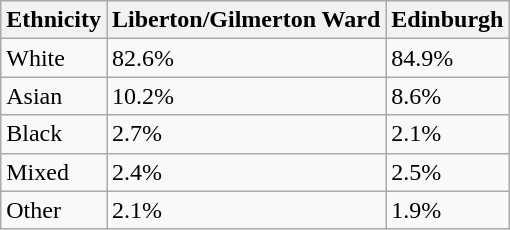<table class="wikitable">
<tr>
<th>Ethnicity</th>
<th>Liberton/Gilmerton Ward</th>
<th>Edinburgh</th>
</tr>
<tr>
<td>White</td>
<td>82.6%</td>
<td>84.9%</td>
</tr>
<tr>
<td>Asian</td>
<td>10.2%</td>
<td>8.6%</td>
</tr>
<tr>
<td>Black</td>
<td>2.7%</td>
<td>2.1%</td>
</tr>
<tr>
<td>Mixed</td>
<td>2.4%</td>
<td>2.5%</td>
</tr>
<tr>
<td>Other</td>
<td>2.1%</td>
<td>1.9%</td>
</tr>
</table>
